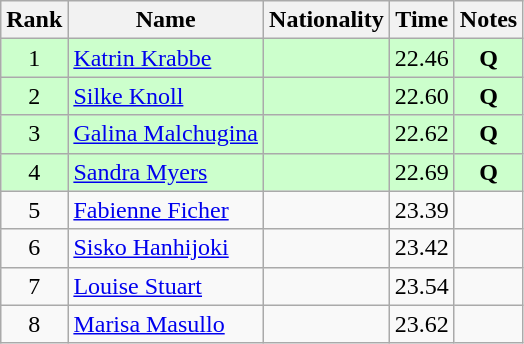<table class="wikitable sortable" style="text-align:center">
<tr>
<th>Rank</th>
<th>Name</th>
<th>Nationality</th>
<th>Time</th>
<th>Notes</th>
</tr>
<tr bgcolor=ccffcc>
<td>1</td>
<td align=left><a href='#'>Katrin Krabbe</a></td>
<td align=left></td>
<td>22.46</td>
<td><strong>Q</strong></td>
</tr>
<tr bgcolor=ccffcc>
<td>2</td>
<td align=left><a href='#'>Silke Knoll</a></td>
<td align=left></td>
<td>22.60</td>
<td><strong>Q</strong></td>
</tr>
<tr bgcolor=ccffcc>
<td>3</td>
<td align=left><a href='#'>Galina Malchugina</a></td>
<td align=left></td>
<td>22.62</td>
<td><strong>Q</strong></td>
</tr>
<tr bgcolor=ccffcc>
<td>4</td>
<td align=left><a href='#'>Sandra Myers</a></td>
<td align=left></td>
<td>22.69</td>
<td><strong>Q</strong></td>
</tr>
<tr>
<td>5</td>
<td align=left><a href='#'>Fabienne Ficher</a></td>
<td align=left></td>
<td>23.39</td>
<td></td>
</tr>
<tr>
<td>6</td>
<td align=left><a href='#'>Sisko Hanhijoki</a></td>
<td align=left></td>
<td>23.42</td>
<td></td>
</tr>
<tr>
<td>7</td>
<td align=left><a href='#'>Louise Stuart</a></td>
<td align=left></td>
<td>23.54</td>
<td></td>
</tr>
<tr>
<td>8</td>
<td align=left><a href='#'>Marisa Masullo</a></td>
<td align=left></td>
<td>23.62</td>
<td></td>
</tr>
</table>
